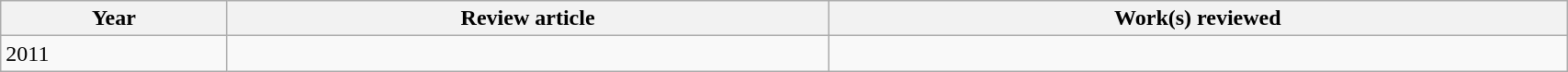<table class='wikitable sortable' width='90%'>
<tr>
<th>Year</th>
<th class='unsortable'>Review article</th>
<th class='unsortable'>Work(s) reviewed</th>
</tr>
<tr>
<td>2011</td>
<td></td>
<td></td>
</tr>
</table>
